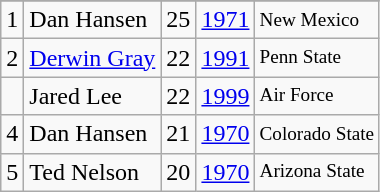<table class="wikitable">
<tr>
</tr>
<tr>
<td>1</td>
<td>Dan Hansen</td>
<td>25</td>
<td><a href='#'>1971</a></td>
<td style="font-size:80%;">New Mexico</td>
</tr>
<tr>
<td>2</td>
<td><a href='#'>Derwin Gray</a></td>
<td>22</td>
<td><a href='#'>1991</a></td>
<td style="font-size:80%;">Penn State</td>
</tr>
<tr>
<td></td>
<td>Jared Lee</td>
<td>22</td>
<td><a href='#'>1999</a></td>
<td style="font-size:80%;">Air Force</td>
</tr>
<tr>
<td>4</td>
<td>Dan Hansen</td>
<td>21</td>
<td><a href='#'>1970</a></td>
<td style="font-size:80%;">Colorado State</td>
</tr>
<tr>
<td>5</td>
<td>Ted Nelson</td>
<td>20</td>
<td><a href='#'>1970</a></td>
<td style="font-size:80%;">Arizona State</td>
</tr>
</table>
